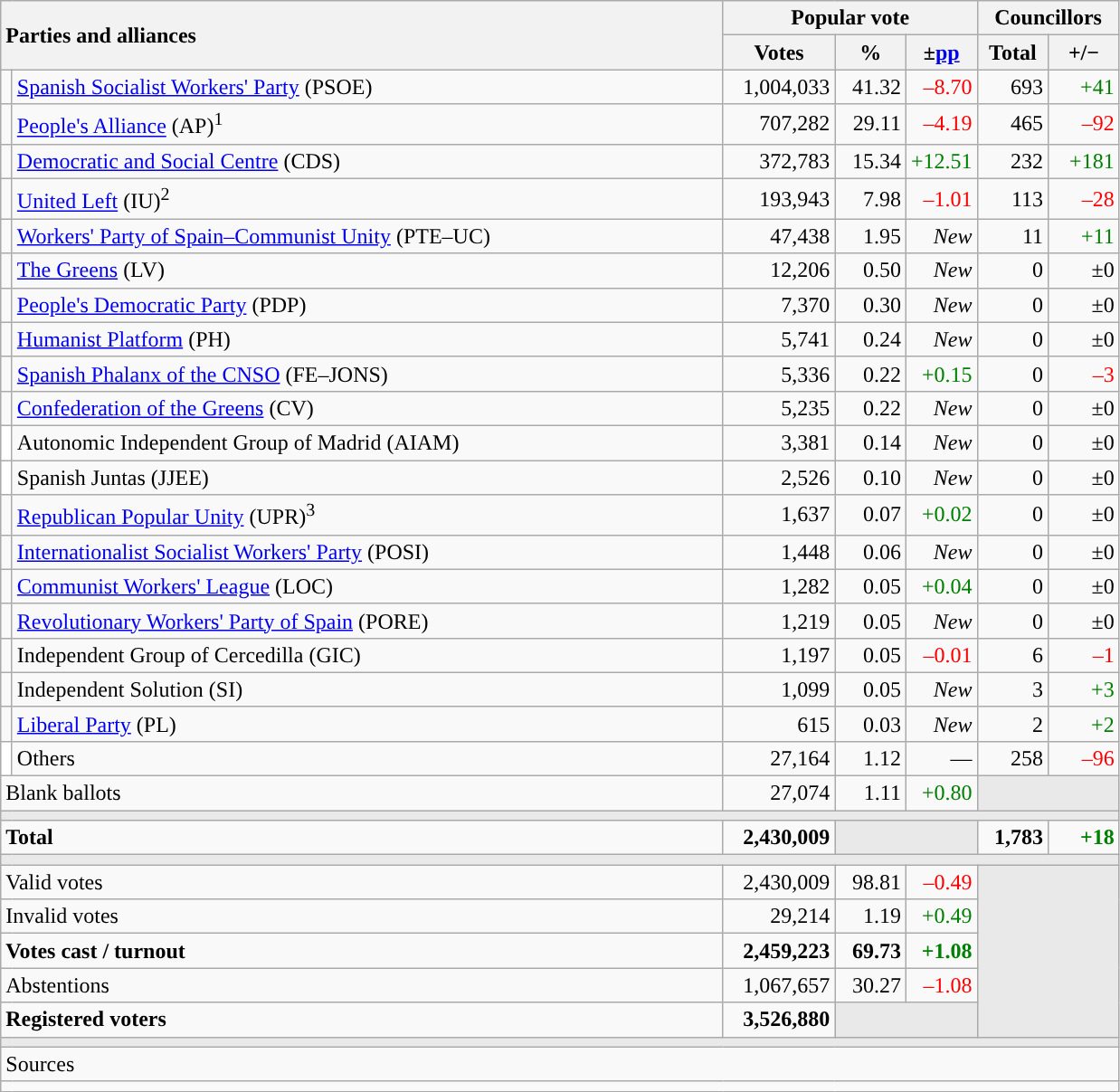<table class="wikitable" style="text-align:right;">
<tr>
<th style="text-align:left;" rowspan="2" colspan="2" width="525">Parties and alliances</th>
<th colspan="3">Popular vote</th>
<th colspan="2">Councillors</th>
</tr>
<tr>
<th width="75">Votes</th>
<th width="45">%</th>
<th width="45">±<a href='#'>pp</a></th>
<th width="45">Total</th>
<th width="45">+/−</th>
</tr>
<tr>
<td width="1" style="color:inherit;background:"></td>
<td align="left"><a href='#'>Spanish Socialist Workers' Party</a> (PSOE)</td>
<td>1,004,033</td>
<td>41.32</td>
<td style="color:red;">–8.70</td>
<td>693</td>
<td style="color:green;">+41</td>
</tr>
<tr>
<td style="color:inherit;background:"></td>
<td align="left"><a href='#'>People's Alliance</a> (AP)<sup>1</sup></td>
<td>707,282</td>
<td>29.11</td>
<td style="color:red;">–4.19</td>
<td>465</td>
<td style="color:red;">–92</td>
</tr>
<tr>
<td style="color:inherit;background:"></td>
<td align="left"><a href='#'>Democratic and Social Centre</a> (CDS)</td>
<td>372,783</td>
<td>15.34</td>
<td style="color:green;">+12.51</td>
<td>232</td>
<td style="color:green;">+181</td>
</tr>
<tr>
<td style="color:inherit;background:"></td>
<td align="left"><a href='#'>United Left</a> (IU)<sup>2</sup></td>
<td>193,943</td>
<td>7.98</td>
<td style="color:red;">–1.01</td>
<td>113</td>
<td style="color:red;">–28</td>
</tr>
<tr>
<td style="color:inherit;background:"></td>
<td align="left"><a href='#'>Workers' Party of Spain–Communist Unity</a> (PTE–UC)</td>
<td>47,438</td>
<td>1.95</td>
<td><em>New</em></td>
<td>11</td>
<td style="color:green;">+11</td>
</tr>
<tr>
<td style="color:inherit;background:"></td>
<td align="left"><a href='#'>The Greens</a> (LV)</td>
<td>12,206</td>
<td>0.50</td>
<td><em>New</em></td>
<td>0</td>
<td>±0</td>
</tr>
<tr>
<td style="color:inherit;background:"></td>
<td align="left"><a href='#'>People's Democratic Party</a> (PDP)</td>
<td>7,370</td>
<td>0.30</td>
<td><em>New</em></td>
<td>0</td>
<td>±0</td>
</tr>
<tr>
<td style="color:inherit;background:"></td>
<td align="left"><a href='#'>Humanist Platform</a> (PH)</td>
<td>5,741</td>
<td>0.24</td>
<td><em>New</em></td>
<td>0</td>
<td>±0</td>
</tr>
<tr>
<td style="color:inherit;background:"></td>
<td align="left"><a href='#'>Spanish Phalanx of the CNSO</a> (FE–JONS)</td>
<td>5,336</td>
<td>0.22</td>
<td style="color:green;">+0.15</td>
<td>0</td>
<td style="color:red;">–3</td>
</tr>
<tr>
<td style="color:inherit;background:"></td>
<td align="left"><a href='#'>Confederation of the Greens</a> (CV)</td>
<td>5,235</td>
<td>0.22</td>
<td><em>New</em></td>
<td>0</td>
<td>±0</td>
</tr>
<tr>
<td bgcolor="white"></td>
<td align="left">Autonomic Independent Group of Madrid (AIAM)</td>
<td>3,381</td>
<td>0.14</td>
<td><em>New</em></td>
<td>0</td>
<td>±0</td>
</tr>
<tr>
<td bgcolor="white"></td>
<td align="left">Spanish Juntas (JJEE)</td>
<td>2,526</td>
<td>0.10</td>
<td><em>New</em></td>
<td>0</td>
<td>±0</td>
</tr>
<tr>
<td style="color:inherit;background:"></td>
<td align="left"><a href='#'>Republican Popular Unity</a> (UPR)<sup>3</sup></td>
<td>1,637</td>
<td>0.07</td>
<td style="color:green;">+0.02</td>
<td>0</td>
<td>±0</td>
</tr>
<tr>
<td style="color:inherit;background:"></td>
<td align="left"><a href='#'>Internationalist Socialist Workers' Party</a> (POSI)</td>
<td>1,448</td>
<td>0.06</td>
<td><em>New</em></td>
<td>0</td>
<td>±0</td>
</tr>
<tr>
<td style="color:inherit;background:"></td>
<td align="left"><a href='#'>Communist Workers' League</a> (LOC)</td>
<td>1,282</td>
<td>0.05</td>
<td style="color:green;">+0.04</td>
<td>0</td>
<td>±0</td>
</tr>
<tr>
<td style="color:inherit;background:"></td>
<td align="left"><a href='#'>Revolutionary Workers' Party of Spain</a> (PORE)</td>
<td>1,219</td>
<td>0.05</td>
<td><em>New</em></td>
<td>0</td>
<td>±0</td>
</tr>
<tr>
<td style="color:inherit;background:"></td>
<td align="left">Independent Group of Cercedilla (GIC)</td>
<td>1,197</td>
<td>0.05</td>
<td style="color:red;">–0.01</td>
<td>6</td>
<td style="color:red;">–1</td>
</tr>
<tr>
<td style="color:inherit;background:"></td>
<td align="left">Independent Solution (SI)</td>
<td>1,099</td>
<td>0.05</td>
<td><em>New</em></td>
<td>3</td>
<td style="color:green;">+3</td>
</tr>
<tr>
<td style="color:inherit;background:"></td>
<td align="left"><a href='#'>Liberal Party</a> (PL)</td>
<td>615</td>
<td>0.03</td>
<td><em>New</em></td>
<td>2</td>
<td style="color:green;">+2</td>
</tr>
<tr>
<td bgcolor="white"></td>
<td align="left">Others</td>
<td>27,164</td>
<td>1.12</td>
<td>—</td>
<td>258</td>
<td style="color:red;">–96</td>
</tr>
<tr>
<td align="left" colspan="2">Blank ballots</td>
<td>27,074</td>
<td>1.11</td>
<td style="color:green;">+0.80</td>
<td bgcolor="#E9E9E9" colspan="2"></td>
</tr>
<tr>
<td colspan="7" bgcolor="#E9E9E9"></td>
</tr>
<tr style="font-weight:bold;">
<td align="left" colspan="2">Total</td>
<td>2,430,009</td>
<td bgcolor="#E9E9E9" colspan="2"></td>
<td>1,783</td>
<td style="color:green;">+18</td>
</tr>
<tr>
<td colspan="7" bgcolor="#E9E9E9"></td>
</tr>
<tr>
<td align="left" colspan="2">Valid votes</td>
<td>2,430,009</td>
<td>98.81</td>
<td style="color:red;">–0.49</td>
<td bgcolor="#E9E9E9" colspan="2" rowspan="5"></td>
</tr>
<tr>
<td align="left" colspan="2">Invalid votes</td>
<td>29,214</td>
<td>1.19</td>
<td style="color:green;">+0.49</td>
</tr>
<tr style="font-weight:bold;">
<td align="left" colspan="2">Votes cast / turnout</td>
<td>2,459,223</td>
<td>69.73</td>
<td style="color:green;">+1.08</td>
</tr>
<tr>
<td align="left" colspan="2">Abstentions</td>
<td>1,067,657</td>
<td>30.27</td>
<td style="color:red;">–1.08</td>
</tr>
<tr style="font-weight:bold;">
<td align="left" colspan="2">Registered voters</td>
<td>3,526,880</td>
<td bgcolor="#E9E9E9" colspan="2"></td>
</tr>
<tr>
<td colspan="7" bgcolor="#E9E9E9"></td>
</tr>
<tr>
<td align="left" colspan="7">Sources</td>
</tr>
<tr>
<td colspan="7" style="text-align:left; max-width:790px;"></td>
</tr>
</table>
